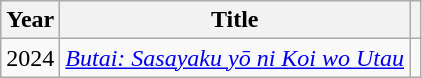<table class="wikitable">
<tr>
<th>Year</th>
<th>Title</th>
<th class="unsortable"></th>
</tr>
<tr>
<td>2024</td>
<td><em><a href='#'>Butai: Sasayaku yō ni Koi wo Utau</a></em></td>
<td></td>
</tr>
</table>
